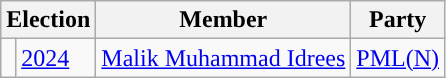<table class="wikitable">
<tr>
<th colspan="2">Election</th>
<th>Member</th>
<th>Party</th>
</tr>
<tr>
<td style="background-color: "></td>
<td><a href='#'>2024</a></td>
<td><a href='#'>Malik Muhammad Idrees</a></td>
<td><a href='#'>PML(N)</a></td>
</tr>
</table>
